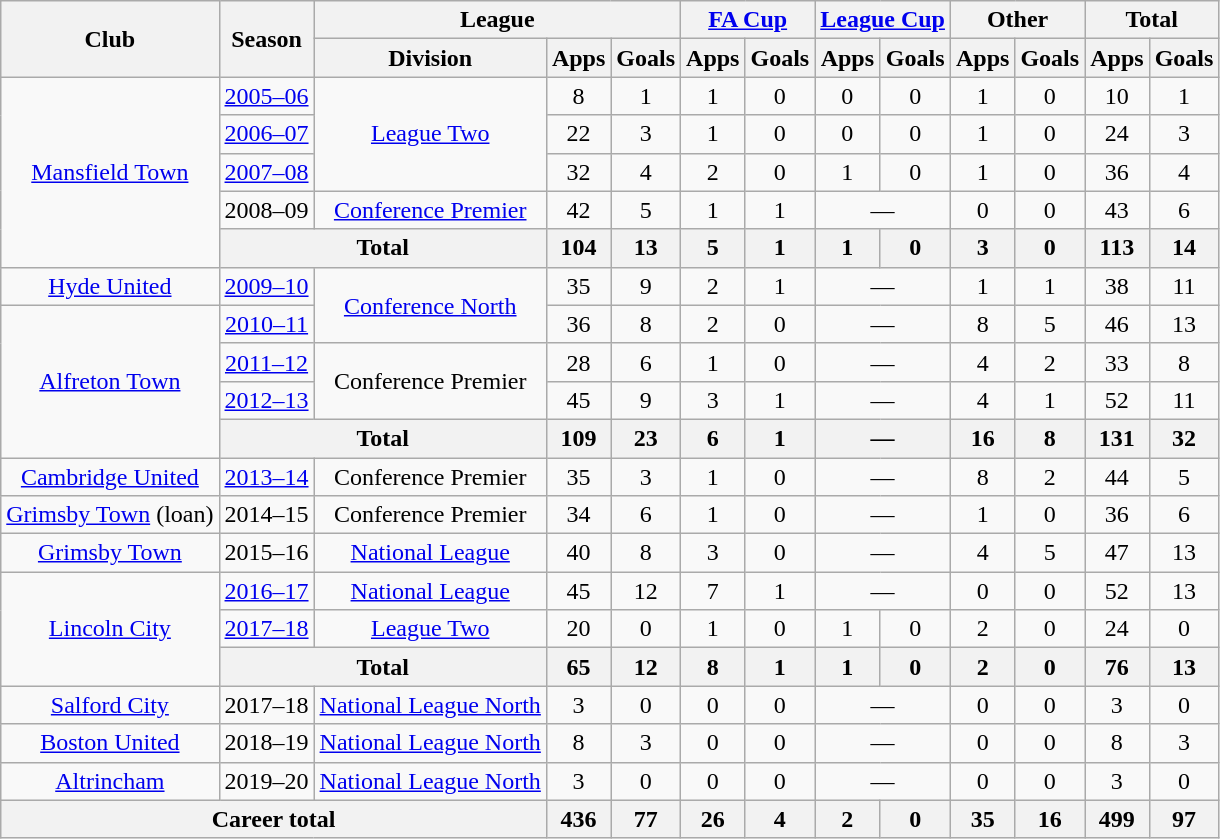<table class="wikitable" style="text-align: center">
<tr>
<th rowspan=2>Club</th>
<th rowspan=2>Season</th>
<th colspan=3>League</th>
<th colspan=2><a href='#'>FA Cup</a></th>
<th colspan=2><a href='#'>League Cup</a></th>
<th colspan=2>Other</th>
<th colspan=2>Total</th>
</tr>
<tr>
<th>Division</th>
<th>Apps</th>
<th>Goals</th>
<th>Apps</th>
<th>Goals</th>
<th>Apps</th>
<th>Goals</th>
<th>Apps</th>
<th>Goals</th>
<th>Apps</th>
<th>Goals</th>
</tr>
<tr>
<td rowspan=5><a href='#'>Mansfield Town</a></td>
<td><a href='#'>2005–06</a></td>
<td rowspan=3><a href='#'>League Two</a></td>
<td>8</td>
<td>1</td>
<td>1</td>
<td>0</td>
<td>0</td>
<td>0</td>
<td>1</td>
<td>0</td>
<td>10</td>
<td>1</td>
</tr>
<tr>
<td><a href='#'>2006–07</a></td>
<td>22</td>
<td>3</td>
<td>1</td>
<td>0</td>
<td>0</td>
<td>0</td>
<td>1</td>
<td>0</td>
<td>24</td>
<td>3</td>
</tr>
<tr>
<td><a href='#'>2007–08</a></td>
<td>32</td>
<td>4</td>
<td>2</td>
<td>0</td>
<td>1</td>
<td>0</td>
<td>1</td>
<td>0</td>
<td>36</td>
<td>4</td>
</tr>
<tr>
<td>2008–09</td>
<td><a href='#'>Conference Premier</a></td>
<td>42</td>
<td>5</td>
<td>1</td>
<td>1</td>
<td colspan=2>—</td>
<td>0</td>
<td>0</td>
<td>43</td>
<td>6</td>
</tr>
<tr>
<th colspan=2>Total</th>
<th>104</th>
<th>13</th>
<th>5</th>
<th>1</th>
<th>1</th>
<th>0</th>
<th>3</th>
<th>0</th>
<th>113</th>
<th>14</th>
</tr>
<tr>
<td><a href='#'>Hyde United</a></td>
<td><a href='#'>2009–10</a></td>
<td rowspan=2><a href='#'>Conference North</a></td>
<td>35</td>
<td>9</td>
<td>2</td>
<td>1</td>
<td colspan=2>—</td>
<td>1</td>
<td>1</td>
<td>38</td>
<td>11</td>
</tr>
<tr>
<td rowspan=4><a href='#'>Alfreton Town</a></td>
<td><a href='#'>2010–11</a></td>
<td>36</td>
<td>8</td>
<td>2</td>
<td>0</td>
<td colspan=2>—</td>
<td>8</td>
<td>5</td>
<td>46</td>
<td>13</td>
</tr>
<tr>
<td><a href='#'>2011–12</a></td>
<td rowspan=2>Conference Premier</td>
<td>28</td>
<td>6</td>
<td>1</td>
<td>0</td>
<td colspan=2>—</td>
<td>4</td>
<td>2</td>
<td>33</td>
<td>8</td>
</tr>
<tr>
<td><a href='#'>2012–13</a></td>
<td>45</td>
<td>9</td>
<td>3</td>
<td>1</td>
<td colspan=2>—</td>
<td>4</td>
<td>1</td>
<td>52</td>
<td>11</td>
</tr>
<tr>
<th colspan=2>Total</th>
<th>109</th>
<th>23</th>
<th>6</th>
<th>1</th>
<th colspan=2>—</th>
<th>16</th>
<th>8</th>
<th>131</th>
<th>32</th>
</tr>
<tr>
<td><a href='#'>Cambridge United</a></td>
<td><a href='#'>2013–14</a></td>
<td>Conference Premier</td>
<td>35</td>
<td>3</td>
<td>1</td>
<td>0</td>
<td colspan=2>—</td>
<td>8</td>
<td>2</td>
<td>44</td>
<td>5</td>
</tr>
<tr>
<td><a href='#'>Grimsby Town</a> (loan)</td>
<td>2014–15</td>
<td>Conference Premier</td>
<td>34</td>
<td>6</td>
<td>1</td>
<td>0</td>
<td colspan=2>—</td>
<td>1</td>
<td>0</td>
<td>36</td>
<td>6</td>
</tr>
<tr>
<td><a href='#'>Grimsby Town</a></td>
<td>2015–16</td>
<td><a href='#'>National League</a></td>
<td>40</td>
<td>8</td>
<td>3</td>
<td>0</td>
<td colspan=2>—</td>
<td>4</td>
<td>5</td>
<td>47</td>
<td>13</td>
</tr>
<tr>
<td rowspan=3><a href='#'>Lincoln City</a></td>
<td><a href='#'>2016–17</a></td>
<td><a href='#'>National League</a></td>
<td>45</td>
<td>12</td>
<td>7</td>
<td>1</td>
<td colspan=2>—</td>
<td>0</td>
<td>0</td>
<td>52</td>
<td>13</td>
</tr>
<tr>
<td><a href='#'>2017–18</a></td>
<td><a href='#'>League Two</a></td>
<td>20</td>
<td>0</td>
<td>1</td>
<td>0</td>
<td>1</td>
<td>0</td>
<td>2</td>
<td>0</td>
<td>24</td>
<td>0</td>
</tr>
<tr>
<th colspan="2">Total</th>
<th>65</th>
<th>12</th>
<th>8</th>
<th>1</th>
<th>1</th>
<th>0</th>
<th>2</th>
<th>0</th>
<th>76</th>
<th>13</th>
</tr>
<tr>
<td><a href='#'>Salford City</a></td>
<td>2017–18</td>
<td><a href='#'>National League North</a></td>
<td>3</td>
<td>0</td>
<td>0</td>
<td>0</td>
<td colspan=2>—</td>
<td>0</td>
<td>0</td>
<td>3</td>
<td>0</td>
</tr>
<tr>
<td><a href='#'>Boston United</a></td>
<td>2018–19</td>
<td><a href='#'>National League North</a></td>
<td>8</td>
<td>3</td>
<td>0</td>
<td>0</td>
<td colspan="2">—</td>
<td>0</td>
<td>0</td>
<td>8</td>
<td>3</td>
</tr>
<tr>
<td><a href='#'>Altrincham</a></td>
<td>2019–20</td>
<td><a href='#'>National League North</a></td>
<td>3</td>
<td>0</td>
<td>0</td>
<td>0</td>
<td colspan="2">—</td>
<td>0</td>
<td>0</td>
<td>3</td>
<td>0</td>
</tr>
<tr>
<th colspan="3">Career total</th>
<th>436</th>
<th>77</th>
<th>26</th>
<th>4</th>
<th>2</th>
<th>0</th>
<th>35</th>
<th>16</th>
<th>499</th>
<th>97</th>
</tr>
</table>
